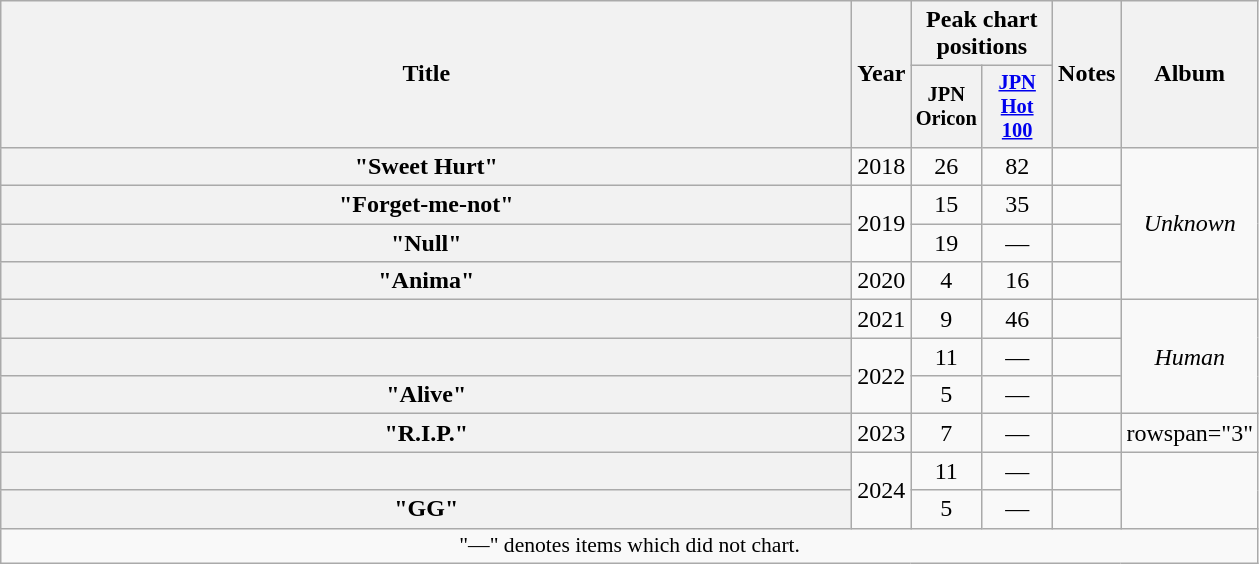<table class="wikitable plainrowheaders" style="text-align:center;">
<tr>
<th scope="col" rowspan="2" style="width:35em;">Title</th>
<th scope="col" rowspan="2">Year</th>
<th scope="col" colspan="2">Peak chart positions</th>
<th scope="col" rowspan="2">Notes<br></th>
<th scope="col" rowspan="2">Album</th>
</tr>
<tr>
<th style="width:3em;font-size:85%">JPN Oricon<br></th>
<th style="width:3em;font-size:85%"><a href='#'>JPN Hot 100</a><br></th>
</tr>
<tr>
<th scope="row">"Sweet Hurt"</th>
<td>2018</td>
<td>26</td>
<td>82</td>
<td align=left></td>
<td rowspan="4"><em>Unknown</em></td>
</tr>
<tr>
<th scope="row">"Forget-me-not"</th>
<td rowspan="2">2019</td>
<td>15</td>
<td>35</td>
<td align=left></td>
</tr>
<tr>
<th scope="row">"Null"</th>
<td>19</td>
<td>—</td>
<td></td>
</tr>
<tr>
<th scope="row">"Anima"</th>
<td rowspan="1">2020</td>
<td>4</td>
<td>16</td>
<td align=left></td>
</tr>
<tr>
<th scope="row"></th>
<td rowspan="1">2021</td>
<td>9</td>
<td>46</td>
<td align=left></td>
<td rowspan="3"><em>Human</em></td>
</tr>
<tr>
<th scope="row"></th>
<td rowspan="2">2022</td>
<td>11</td>
<td>—</td>
<td align=left></td>
</tr>
<tr>
<th scope="row">"Alive"</th>
<td>5</td>
<td>—</td>
<td align=left></td>
</tr>
<tr>
<th scope="row">"R.I.P."</th>
<td rowspan="1">2023</td>
<td>7</td>
<td>—</td>
<td align=left></td>
<td>rowspan="3" </td>
</tr>
<tr>
<th scope="row"></th>
<td rowspan="2">2024</td>
<td>11</td>
<td>—</td>
<td align=left></td>
</tr>
<tr>
<th scope="row">"GG"</th>
<td>5</td>
<td>—</td>
<td align=left></td>
</tr>
<tr>
<td colspan="6" align="center" style="font-size:90%;">"—" denotes items which did not chart.</td>
</tr>
</table>
